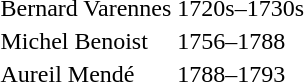<table>
<tr>
<td>Bernard Varennes</td>
<td>1720s–1730s</td>
</tr>
<tr>
<td>Michel Benoist</td>
<td>1756–1788</td>
</tr>
<tr>
<td>Aureil Mendé</td>
<td>1788–1793</td>
</tr>
</table>
